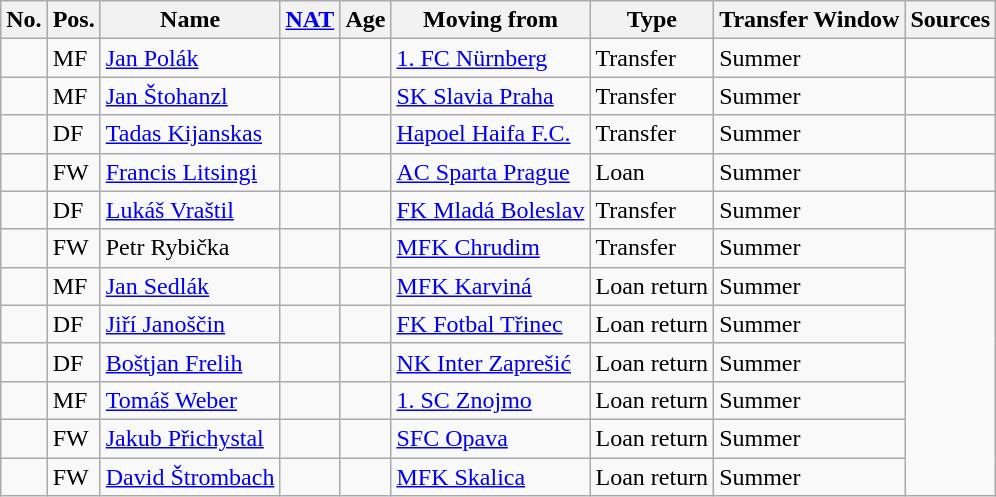<table class="wikitable">
<tr>
<th>No.</th>
<th>Pos.</th>
<th>Name</th>
<th><a href='#'>NAT</a></th>
<th>Age</th>
<th>Moving from</th>
<th>Type</th>
<th>Transfer Window</th>
<th>Sources</th>
</tr>
<tr>
<td></td>
<td>MF</td>
<td><a href='#'>Jan Polák</a></td>
<td></td>
<td></td>
<td><a href='#'>1. FC Nürnberg</a></td>
<td>Transfer</td>
<td>Summer</td>
<td></td>
</tr>
<tr>
<td></td>
<td>MF</td>
<td><a href='#'>Jan Štohanzl</a></td>
<td></td>
<td></td>
<td><a href='#'>SK Slavia Praha</a></td>
<td>Transfer</td>
<td>Summer</td>
<td></td>
</tr>
<tr>
<td></td>
<td>DF</td>
<td><a href='#'>Tadas Kijanskas</a></td>
<td></td>
<td></td>
<td><a href='#'>Hapoel Haifa F.C.</a></td>
<td>Transfer</td>
<td>Summer</td>
<td></td>
</tr>
<tr>
<td></td>
<td>FW</td>
<td><a href='#'>Francis Litsingi</a></td>
<td></td>
<td></td>
<td><a href='#'>AC Sparta Prague</a></td>
<td>Loan</td>
<td>Summer</td>
<td></td>
</tr>
<tr>
<td></td>
<td>DF</td>
<td><a href='#'>Lukáš Vraštil</a></td>
<td></td>
<td></td>
<td><a href='#'>FK Mladá Boleslav</a></td>
<td>Transfer</td>
<td>Summer</td>
<td></td>
</tr>
<tr>
<td></td>
<td>FW</td>
<td>Petr Rybička</td>
<td></td>
<td></td>
<td><a href='#'>MFK Chrudim</a></td>
<td>Transfer</td>
<td>Summer</td>
</tr>
<tr>
<td></td>
<td>MF</td>
<td><a href='#'>Jan Sedlák</a></td>
<td></td>
<td></td>
<td><a href='#'>MFK Karviná</a></td>
<td>Loan return</td>
<td>Summer</td>
</tr>
<tr>
<td></td>
<td>DF</td>
<td><a href='#'>Jiří Janoščin</a></td>
<td></td>
<td></td>
<td><a href='#'>FK Fotbal Třinec</a></td>
<td>Loan return</td>
<td>Summer</td>
</tr>
<tr>
<td></td>
<td>DF</td>
<td><a href='#'>Boštjan Frelih</a></td>
<td></td>
<td></td>
<td><a href='#'>NK Inter Zaprešić</a></td>
<td>Loan return</td>
<td>Summer</td>
</tr>
<tr>
<td></td>
<td>MF</td>
<td><a href='#'>Tomáš Weber</a></td>
<td></td>
<td></td>
<td><a href='#'>1. SC Znojmo</a></td>
<td>Loan return</td>
<td>Summer</td>
</tr>
<tr>
<td></td>
<td>FW</td>
<td><a href='#'>Jakub Přichystal</a></td>
<td></td>
<td></td>
<td><a href='#'>SFC Opava</a></td>
<td>Loan return</td>
<td>Summer</td>
</tr>
<tr>
<td></td>
<td>FW</td>
<td><a href='#'>David Štrombach</a></td>
<td></td>
<td></td>
<td><a href='#'>MFK Skalica</a></td>
<td>Loan return</td>
<td>Summer</td>
</tr>
</table>
